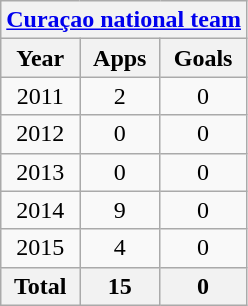<table class="wikitable" style="text-align:center">
<tr>
<th colspan=3><a href='#'>Curaçao national team</a></th>
</tr>
<tr>
<th>Year</th>
<th>Apps</th>
<th>Goals</th>
</tr>
<tr>
<td>2011</td>
<td>2</td>
<td>0</td>
</tr>
<tr>
<td>2012</td>
<td>0</td>
<td>0</td>
</tr>
<tr>
<td>2013</td>
<td>0</td>
<td>0</td>
</tr>
<tr>
<td>2014</td>
<td>9</td>
<td>0</td>
</tr>
<tr>
<td>2015</td>
<td>4</td>
<td>0</td>
</tr>
<tr>
<th>Total</th>
<th>15</th>
<th>0</th>
</tr>
</table>
